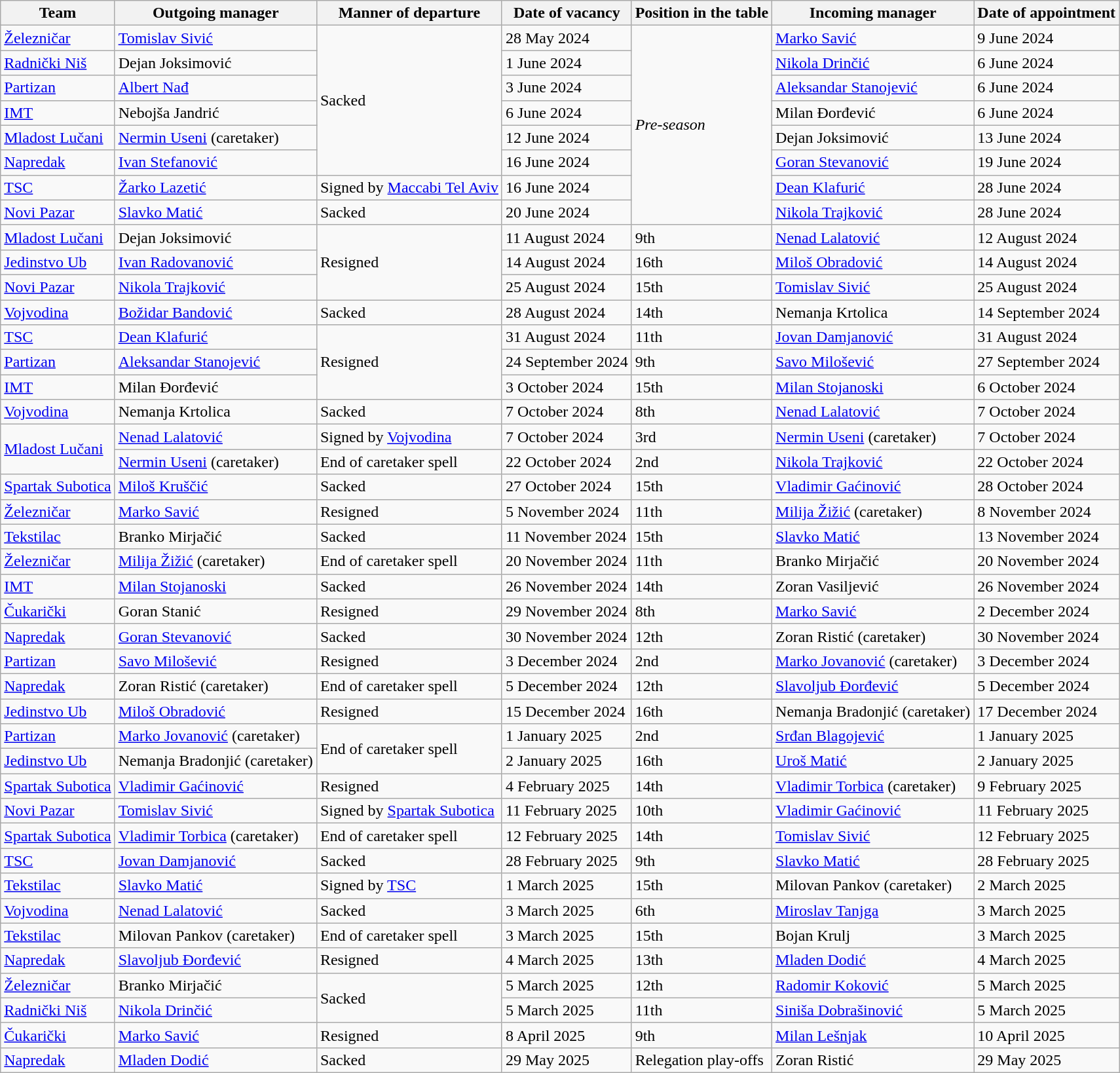<table class="wikitable sortable">
<tr>
<th>Team</th>
<th>Outgoing manager</th>
<th>Manner of departure</th>
<th>Date of vacancy</th>
<th>Position in the table</th>
<th>Incoming manager</th>
<th>Date of appointment</th>
</tr>
<tr>
<td><a href='#'>Železničar</a></td>
<td> <a href='#'>Tomislav Sivić</a></td>
<td rowspan="6">Sacked</td>
<td>28 May 2024</td>
<td rowspan="8"><em>Pre-season</em></td>
<td> <a href='#'>Marko Savić</a></td>
<td>9 June 2024</td>
</tr>
<tr>
<td><a href='#'>Radnički Niš</a></td>
<td> Dejan Joksimović</td>
<td>1 June 2024</td>
<td> <a href='#'>Nikola Drinčić</a></td>
<td>6 June 2024</td>
</tr>
<tr>
<td><a href='#'>Partizan</a></td>
<td> <a href='#'>Albert Nađ</a></td>
<td>3 June 2024</td>
<td> <a href='#'>Aleksandar Stanojević</a></td>
<td>6 June 2024</td>
</tr>
<tr>
<td><a href='#'>IMT</a></td>
<td> Nebojša Jandrić</td>
<td>6 June 2024</td>
<td> Milan Đorđević</td>
<td>6 June 2024</td>
</tr>
<tr>
<td><a href='#'>Mladost Lučani</a></td>
<td> <a href='#'>Nermin Useni</a> (caretaker)</td>
<td>12 June 2024</td>
<td> Dejan Joksimović</td>
<td>13 June 2024</td>
</tr>
<tr>
<td><a href='#'>Napredak</a></td>
<td> <a href='#'>Ivan Stefanović</a></td>
<td>16 June 2024</td>
<td> <a href='#'>Goran Stevanović</a></td>
<td>19 June 2024</td>
</tr>
<tr>
<td><a href='#'>TSC</a></td>
<td> <a href='#'>Žarko Lazetić</a></td>
<td>Signed by <a href='#'>Maccabi Tel Aviv</a></td>
<td>16 June 2024</td>
<td> <a href='#'>Dean Klafurić</a></td>
<td>28 June 2024</td>
</tr>
<tr>
<td><a href='#'>Novi Pazar</a></td>
<td> <a href='#'>Slavko Matić</a></td>
<td>Sacked</td>
<td>20 June 2024</td>
<td> <a href='#'>Nikola Trajković</a></td>
<td>28 June 2024</td>
</tr>
<tr>
<td><a href='#'>Mladost Lučani</a></td>
<td> Dejan Joksimović</td>
<td rowspan="3">Resigned</td>
<td>11 August 2024</td>
<td>9th</td>
<td> <a href='#'>Nenad Lalatović</a></td>
<td>12 August 2024</td>
</tr>
<tr>
<td><a href='#'>Jedinstvo Ub</a></td>
<td> <a href='#'>Ivan Radovanović</a></td>
<td>14 August 2024</td>
<td>16th</td>
<td> <a href='#'>Miloš Obradović</a></td>
<td>14 August 2024</td>
</tr>
<tr>
<td><a href='#'>Novi Pazar</a></td>
<td> <a href='#'>Nikola Trajković</a></td>
<td>25 August 2024</td>
<td>15th</td>
<td> <a href='#'>Tomislav Sivić</a></td>
<td>25 August 2024</td>
</tr>
<tr>
<td><a href='#'>Vojvodina</a></td>
<td> <a href='#'>Božidar Bandović</a></td>
<td>Sacked</td>
<td>28 August 2024</td>
<td>14th</td>
<td> Nemanja Krtolica</td>
<td>14 September 2024</td>
</tr>
<tr>
<td><a href='#'>TSC</a></td>
<td> <a href='#'>Dean Klafurić</a></td>
<td rowspan="3">Resigned</td>
<td>31 August 2024</td>
<td>11th</td>
<td> <a href='#'>Jovan Damjanović</a></td>
<td>31 August 2024</td>
</tr>
<tr>
<td><a href='#'>Partizan</a></td>
<td> <a href='#'>Aleksandar Stanojević</a></td>
<td>24 September 2024</td>
<td>9th</td>
<td> <a href='#'>Savo Milošević</a></td>
<td>27 September 2024</td>
</tr>
<tr>
<td><a href='#'>IMT</a></td>
<td> Milan Đorđević</td>
<td>3 October 2024</td>
<td>15th</td>
<td> <a href='#'>Milan Stojanoski</a></td>
<td>6 October 2024</td>
</tr>
<tr>
<td><a href='#'>Vojvodina</a></td>
<td> Nemanja Krtolica</td>
<td>Sacked</td>
<td>7 October 2024</td>
<td>8th</td>
<td> <a href='#'>Nenad Lalatović</a></td>
<td>7 October 2024</td>
</tr>
<tr>
<td rowspan="2"><a href='#'>Mladost Lučani</a></td>
<td> <a href='#'>Nenad Lalatović</a></td>
<td>Signed by <a href='#'>Vojvodina</a></td>
<td>7 October 2024</td>
<td>3rd</td>
<td> <a href='#'>Nermin Useni</a> (caretaker)</td>
<td>7 October 2024</td>
</tr>
<tr>
<td> <a href='#'>Nermin Useni</a> (caretaker)</td>
<td>End of caretaker spell</td>
<td>22 October 2024</td>
<td>2nd</td>
<td> <a href='#'>Nikola Trajković</a></td>
<td>22 October 2024</td>
</tr>
<tr>
<td><a href='#'>Spartak Subotica</a></td>
<td> <a href='#'>Miloš Kruščić</a></td>
<td>Sacked</td>
<td>27 October 2024</td>
<td>15th</td>
<td> <a href='#'>Vladimir Gaćinović</a></td>
<td>28 October 2024</td>
</tr>
<tr>
<td><a href='#'>Železničar</a></td>
<td> <a href='#'>Marko Savić</a></td>
<td>Resigned</td>
<td>5 November 2024</td>
<td>11th</td>
<td> <a href='#'>Milija Žižić</a> (caretaker)</td>
<td>8 November 2024</td>
</tr>
<tr>
<td><a href='#'>Tekstilac</a></td>
<td> Branko Mirjačić</td>
<td>Sacked</td>
<td>11 November 2024</td>
<td>15th</td>
<td> <a href='#'>Slavko Matić</a></td>
<td>13 November 2024</td>
</tr>
<tr>
<td><a href='#'>Železničar</a></td>
<td> <a href='#'>Milija Žižić</a> (caretaker)</td>
<td>End of caretaker spell</td>
<td>20 November 2024</td>
<td>11th</td>
<td> Branko Mirjačić</td>
<td>20 November 2024</td>
</tr>
<tr>
<td><a href='#'>IMT</a></td>
<td> <a href='#'>Milan Stojanoski</a></td>
<td>Sacked</td>
<td>26 November 2024</td>
<td>14th</td>
<td> Zoran Vasiljević</td>
<td>26 November 2024</td>
</tr>
<tr>
<td><a href='#'>Čukarički</a></td>
<td> Goran Stanić</td>
<td>Resigned</td>
<td>29 November 2024</td>
<td>8th</td>
<td> <a href='#'>Marko Savić</a></td>
<td>2 December 2024</td>
</tr>
<tr>
<td><a href='#'>Napredak</a></td>
<td> <a href='#'>Goran Stevanović</a></td>
<td>Sacked</td>
<td>30 November 2024</td>
<td>12th</td>
<td> Zoran Ristić (caretaker)</td>
<td>30 November 2024</td>
</tr>
<tr>
<td><a href='#'>Partizan</a></td>
<td> <a href='#'>Savo Milošević</a></td>
<td>Resigned</td>
<td>3 December 2024</td>
<td>2nd</td>
<td> <a href='#'>Marko Jovanović</a> (caretaker)</td>
<td>3 December 2024</td>
</tr>
<tr>
<td><a href='#'>Napredak</a></td>
<td> Zoran Ristić (caretaker)</td>
<td>End of caretaker spell</td>
<td>5 December 2024</td>
<td>12th</td>
<td> <a href='#'>Slavoljub Đorđević</a></td>
<td>5 December 2024</td>
</tr>
<tr>
<td><a href='#'>Jedinstvo Ub</a></td>
<td> <a href='#'>Miloš Obradović</a></td>
<td>Resigned</td>
<td>15 December 2024</td>
<td>16th</td>
<td> Nemanja Bradonjić (caretaker)</td>
<td>17 December 2024</td>
</tr>
<tr>
<td><a href='#'>Partizan</a></td>
<td> <a href='#'>Marko Jovanović</a> (caretaker)</td>
<td rowspan="2">End of caretaker spell</td>
<td>1 January 2025</td>
<td>2nd</td>
<td> <a href='#'>Srđan Blagojević</a></td>
<td>1 January 2025</td>
</tr>
<tr>
<td><a href='#'>Jedinstvo Ub</a></td>
<td> Nemanja Bradonjić (caretaker)</td>
<td>2 January 2025</td>
<td>16th</td>
<td> <a href='#'>Uroš Matić</a></td>
<td>2 January 2025</td>
</tr>
<tr>
<td><a href='#'>Spartak Subotica</a></td>
<td> <a href='#'>Vladimir Gaćinović</a></td>
<td>Resigned</td>
<td>4 February 2025</td>
<td>14th</td>
<td> <a href='#'>Vladimir Torbica</a> (caretaker)</td>
<td>9 February 2025</td>
</tr>
<tr>
<td><a href='#'>Novi Pazar</a></td>
<td> <a href='#'>Tomislav Sivić</a></td>
<td>Signed by <a href='#'>Spartak Subotica</a></td>
<td>11 February 2025</td>
<td>10th</td>
<td> <a href='#'>Vladimir Gaćinović</a></td>
<td>11 February 2025</td>
</tr>
<tr>
<td><a href='#'>Spartak Subotica</a></td>
<td> <a href='#'>Vladimir Torbica</a> (caretaker)</td>
<td>End of caretaker spell</td>
<td>12 February 2025</td>
<td>14th</td>
<td> <a href='#'>Tomislav Sivić</a></td>
<td>12 February 2025</td>
</tr>
<tr>
<td><a href='#'>TSC</a></td>
<td> <a href='#'>Jovan Damjanović</a></td>
<td>Sacked</td>
<td>28 February 2025</td>
<td>9th</td>
<td> <a href='#'>Slavko Matić</a></td>
<td>28 February 2025</td>
</tr>
<tr>
<td><a href='#'>Tekstilac</a></td>
<td> <a href='#'>Slavko Matić</a></td>
<td>Signed by <a href='#'>TSC</a></td>
<td>1 March 2025</td>
<td>15th</td>
<td> Milovan Pankov (caretaker)</td>
<td>2 March 2025</td>
</tr>
<tr>
<td><a href='#'>Vojvodina</a></td>
<td> <a href='#'>Nenad Lalatović</a></td>
<td>Sacked</td>
<td>3 March 2025</td>
<td>6th</td>
<td> <a href='#'>Miroslav Tanjga</a></td>
<td>3 March 2025</td>
</tr>
<tr>
<td><a href='#'>Tekstilac</a></td>
<td> Milovan Pankov (caretaker)</td>
<td>End of caretaker spell</td>
<td>3 March 2025</td>
<td>15th</td>
<td> Bojan Krulj</td>
<td>3 March 2025</td>
</tr>
<tr>
<td><a href='#'>Napredak</a></td>
<td> <a href='#'>Slavoljub Đorđević</a></td>
<td>Resigned</td>
<td>4 March 2025</td>
<td>13th</td>
<td> <a href='#'>Mladen Dodić</a></td>
<td>4 March 2025</td>
</tr>
<tr>
<td><a href='#'>Železničar</a></td>
<td> Branko Mirjačić</td>
<td rowspan="2">Sacked</td>
<td>5 March 2025</td>
<td>12th</td>
<td> <a href='#'>Radomir Koković</a></td>
<td>5 March 2025</td>
</tr>
<tr>
<td><a href='#'>Radnički Niš</a></td>
<td> <a href='#'>Nikola Drinčić</a></td>
<td>5 March 2025</td>
<td>11th</td>
<td> <a href='#'>Siniša Dobrašinović</a></td>
<td>5 March 2025</td>
</tr>
<tr>
<td><a href='#'>Čukarički</a></td>
<td> <a href='#'>Marko Savić</a></td>
<td>Resigned</td>
<td>8 April 2025</td>
<td>9th</td>
<td> <a href='#'>Milan Lešnjak</a></td>
<td>10 April 2025</td>
</tr>
<tr>
<td><a href='#'>Napredak</a></td>
<td> <a href='#'>Mladen Dodić</a></td>
<td>Sacked</td>
<td>29 May 2025</td>
<td>Relegation play-offs</td>
<td> Zoran Ristić</td>
<td>29 May 2025</td>
</tr>
</table>
